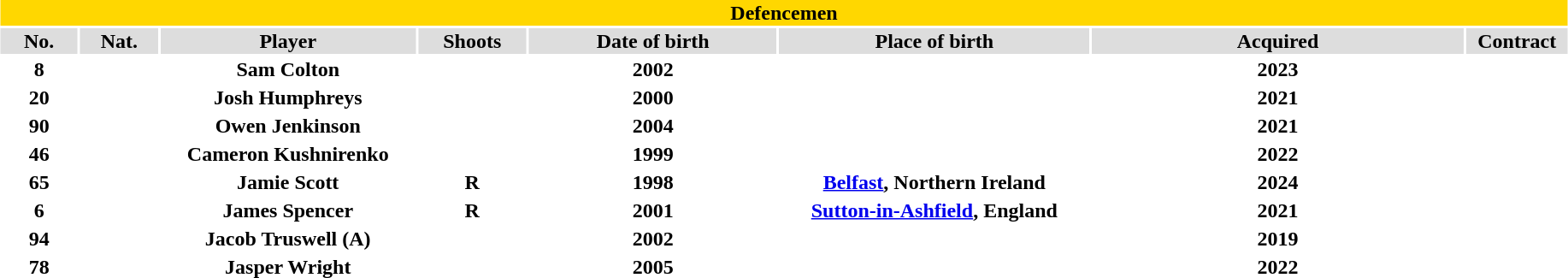<table class="toccolours" style="width:97%; clear:both; margin:1.5em auto; text-align:center;">
<tr>
<th colspan="11" style="background:gold; color:black;">Defencemen</th>
</tr>
<tr style="background:#ddd;">
<th width="5%">No.</th>
<th width="5%">Nat.</th>
<th !width="22%">Player</th>
<th width="7%">Shoots</th>
<th width="16%">Date of birth</th>
<th width="20%">Place of birth</th>
<th width="24%">Acquired</th>
<td><strong>Contract</strong></td>
</tr>
<tr>
<th>8</th>
<td></td>
<th>Sam Colton</th>
<th></th>
<th>2002</th>
<th></th>
<th>2023</th>
<td></td>
</tr>
<tr>
<th>20</th>
<td></td>
<th>Josh Humphreys</th>
<th></th>
<th>2000</th>
<th></th>
<th>2021</th>
<td></td>
</tr>
<tr>
<th>90</th>
<td></td>
<th>Owen Jenkinson</th>
<th></th>
<th>2004</th>
<th></th>
<th>2021</th>
<td></td>
</tr>
<tr>
<th>46</th>
<td></td>
<th>Cameron Kushnirenko</th>
<th></th>
<th>1999</th>
<th></th>
<th>2022</th>
<td></td>
</tr>
<tr>
<th>65</th>
<td></td>
<th>Jamie Scott</th>
<th>R</th>
<th>1998</th>
<th><a href='#'>Belfast</a>, Northern Ireland</th>
<th>2024</th>
<td></td>
</tr>
<tr>
<th>6</th>
<td></td>
<th>James Spencer</th>
<th>R</th>
<th>2001</th>
<th><a href='#'>Sutton-in-Ashfield</a>, England</th>
<th>2021</th>
<td></td>
</tr>
<tr>
<th>94</th>
<td></td>
<th>Jacob Truswell (A)</th>
<th></th>
<th>2002</th>
<th></th>
<th>2019</th>
<td></td>
</tr>
<tr>
<th>78</th>
<td></td>
<th>Jasper Wright</th>
<th></th>
<th>2005</th>
<th></th>
<th>2022</th>
<td></td>
</tr>
</table>
